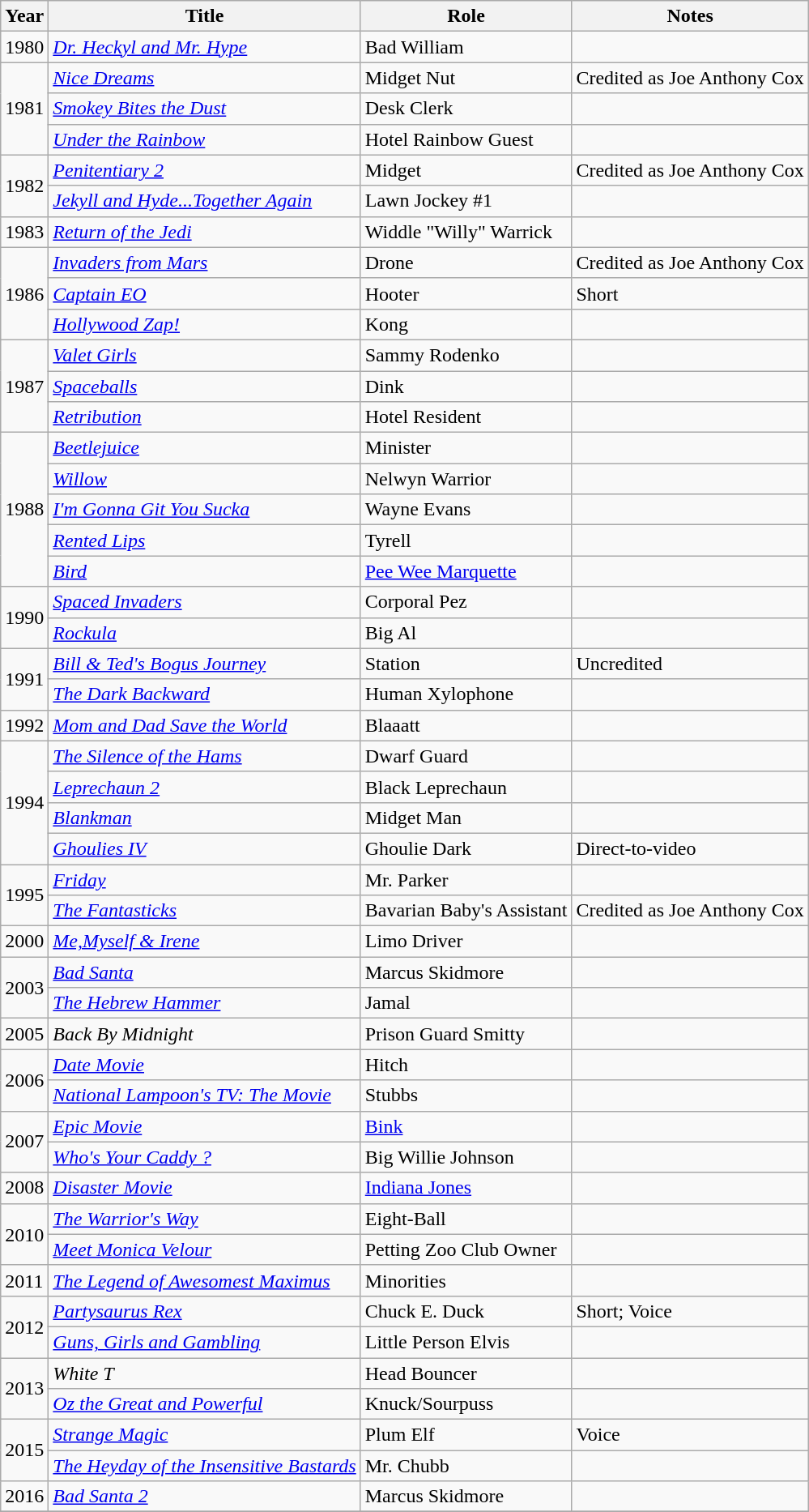<table class="wikitable sortable">
<tr>
<th>Year</th>
<th>Title</th>
<th>Role</th>
<th>Notes</th>
</tr>
<tr>
<td>1980</td>
<td><em><a href='#'>Dr. Heckyl and Mr. Hype</a></em></td>
<td>Bad William</td>
<td></td>
</tr>
<tr>
<td rowspan="3">1981</td>
<td><em><a href='#'>Nice Dreams</a></em></td>
<td>Midget Nut</td>
<td>Credited as Joe Anthony Cox</td>
</tr>
<tr>
<td><em><a href='#'>Smokey Bites the Dust</a></em></td>
<td>Desk Clerk</td>
<td></td>
</tr>
<tr>
<td><em><a href='#'>Under the Rainbow</a></em></td>
<td>Hotel Rainbow Guest</td>
<td></td>
</tr>
<tr>
<td rowspan="2">1982</td>
<td><a href='#'><em>Penitentiary 2</em></a></td>
<td>Midget</td>
<td>Credited as Joe Anthony Cox</td>
</tr>
<tr>
<td><em><a href='#'>Jekyll and Hyde...Together Again</a></em></td>
<td>Lawn Jockey #1</td>
<td></td>
</tr>
<tr>
<td>1983</td>
<td><em><a href='#'>Return of the Jedi</a></em></td>
<td>Widdle "Willy" Warrick</td>
<td></td>
</tr>
<tr>
<td rowspan="3">1986</td>
<td><em><a href='#'>Invaders from Mars</a></em></td>
<td>Drone</td>
<td>Credited as Joe Anthony Cox</td>
</tr>
<tr>
<td><em><a href='#'>Captain EO</a></em></td>
<td>Hooter</td>
<td>Short</td>
</tr>
<tr>
<td><em><a href='#'>Hollywood Zap!</a></em></td>
<td>Kong</td>
<td></td>
</tr>
<tr>
<td rowspan="3">1987</td>
<td><em><a href='#'>Valet Girls</a></em></td>
<td>Sammy Rodenko</td>
<td></td>
</tr>
<tr>
<td><em><a href='#'>Spaceballs</a></em></td>
<td>Dink</td>
<td></td>
</tr>
<tr>
<td><em><a href='#'>Retribution</a></em></td>
<td>Hotel Resident</td>
<td></td>
</tr>
<tr>
<td rowspan="5">1988</td>
<td><em><a href='#'>Beetlejuice</a></em></td>
<td>Minister</td>
<td></td>
</tr>
<tr>
<td><em><a href='#'>Willow</a></em></td>
<td>Nelwyn Warrior</td>
<td></td>
</tr>
<tr>
<td><em><a href='#'>I'm Gonna Git You Sucka</a></em></td>
<td>Wayne Evans</td>
<td></td>
</tr>
<tr>
<td><em><a href='#'>Rented Lips</a></em></td>
<td>Tyrell</td>
<td></td>
</tr>
<tr>
<td><a href='#'><em>Bird</em></a></td>
<td><a href='#'>Pee Wee Marquette</a></td>
<td></td>
</tr>
<tr>
<td rowspan="2">1990</td>
<td><em><a href='#'>Spaced Invaders</a></em></td>
<td>Corporal Pez</td>
<td></td>
</tr>
<tr>
<td><em><a href='#'>Rockula</a></em></td>
<td>Big Al</td>
<td></td>
</tr>
<tr>
<td rowspan="2">1991</td>
<td><em><a href='#'>Bill & Ted's Bogus Journey</a></em></td>
<td>Station</td>
<td>Uncredited</td>
</tr>
<tr>
<td><em><a href='#'>The Dark Backward</a></em></td>
<td>Human Xylophone</td>
<td></td>
</tr>
<tr>
<td>1992</td>
<td><em><a href='#'>Mom and Dad Save the World</a></em></td>
<td>Blaaatt</td>
<td></td>
</tr>
<tr>
<td rowspan="4">1994</td>
<td><em><a href='#'>The Silence of the Hams</a></em></td>
<td>Dwarf Guard</td>
<td></td>
</tr>
<tr>
<td><em><a href='#'>Leprechaun 2</a></em></td>
<td>Black Leprechaun</td>
<td></td>
</tr>
<tr>
<td><em><a href='#'>Blankman</a></em></td>
<td>Midget Man</td>
<td></td>
</tr>
<tr>
<td><em><a href='#'>Ghoulies IV</a></em></td>
<td>Ghoulie Dark</td>
<td>Direct-to-video</td>
</tr>
<tr>
<td rowspan="2">1995</td>
<td><a href='#'><em>Friday</em></a></td>
<td>Mr. Parker</td>
<td></td>
</tr>
<tr>
<td><a href='#'><em>The Fantasticks</em></a></td>
<td>Bavarian Baby's Assistant</td>
<td>Credited as Joe Anthony Cox</td>
</tr>
<tr>
<td>2000</td>
<td><em><a href='#'>Me,Myself & Irene</a></em></td>
<td>Limo Driver</td>
<td></td>
</tr>
<tr>
<td rowspan=2>2003</td>
<td><em><a href='#'>Bad Santa</a></em></td>
<td>Marcus Skidmore</td>
<td></td>
</tr>
<tr>
<td><em><a href='#'>The Hebrew Hammer</a></em></td>
<td>Jamal</td>
<td></td>
</tr>
<tr>
<td>2005</td>
<td><em>Back By Midnight</em></td>
<td>Prison Guard Smitty</td>
<td></td>
</tr>
<tr>
<td rowspan="2">2006</td>
<td><em><a href='#'>Date Movie</a></em></td>
<td>Hitch</td>
<td></td>
</tr>
<tr>
<td><em><a href='#'>National Lampoon's TV: The Movie</a></em></td>
<td>Stubbs</td>
<td></td>
</tr>
<tr>
<td rowspan="2">2007</td>
<td><em><a href='#'>Epic Movie</a></em></td>
<td><a href='#'>Bink</a></td>
<td></td>
</tr>
<tr>
<td><em><a href='#'>Who's Your Caddy ?</a></em></td>
<td>Big Willie Johnson</td>
<td></td>
</tr>
<tr>
<td>2008</td>
<td><em><a href='#'>Disaster Movie</a></em></td>
<td><a href='#'>Indiana Jones</a></td>
<td></td>
</tr>
<tr>
<td rowspan="2">2010</td>
<td><em><a href='#'>The Warrior's Way</a></em></td>
<td>Eight-Ball</td>
<td></td>
</tr>
<tr>
<td><em><a href='#'>Meet Monica Velour</a></em></td>
<td>Petting Zoo Club Owner</td>
<td></td>
</tr>
<tr>
<td>2011</td>
<td><em><a href='#'>The Legend of Awesomest Maximus</a></em></td>
<td>Minorities</td>
<td></td>
</tr>
<tr>
<td rowspan="2">2012</td>
<td><em><a href='#'>Partysaurus Rex</a></em></td>
<td>Chuck E. Duck</td>
<td>Short; Voice</td>
</tr>
<tr>
<td><em><a href='#'>Guns, Girls and Gambling</a></em></td>
<td>Little Person Elvis</td>
<td></td>
</tr>
<tr>
<td rowspan="2">2013</td>
<td><em>White T</em></td>
<td>Head Bouncer</td>
<td></td>
</tr>
<tr>
<td><em><a href='#'>Oz the Great and Powerful</a></em></td>
<td>Knuck/Sourpuss</td>
<td></td>
</tr>
<tr>
<td rowspan="2">2015</td>
<td><em><a href='#'>Strange Magic</a></em></td>
<td>Plum Elf</td>
<td>Voice</td>
</tr>
<tr>
<td><em><a href='#'>The Heyday of the Insensitive Bastards</a></em></td>
<td>Mr. Chubb</td>
<td></td>
</tr>
<tr>
<td>2016</td>
<td><em><a href='#'>Bad Santa 2</a></em></td>
<td>Marcus Skidmore</td>
<td></td>
</tr>
<tr>
</tr>
</table>
